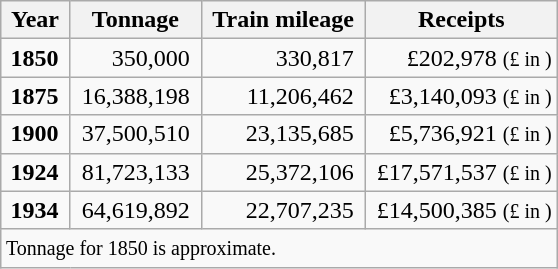<table class="wikitable" style="float:right; margin-left:10px;">
<tr>
<th> Year </th>
<th> Tonnage </th>
<th> Train mileage </th>
<th> Receipts </th>
</tr>
<tr style="text-align:right;">
<td><strong>1850</strong> </td>
<td>350,000 </td>
<td>330,817 </td>
<td>£202,978 <small>(£ in )</small></td>
</tr>
<tr style="text-align:right;">
<td><strong>1875</strong> </td>
<td>16,388,198 </td>
<td>11,206,462 </td>
<td>£3,140,093 <small>(£ in )</small></td>
</tr>
<tr style="text-align:right;">
<td><strong>1900</strong> </td>
<td>37,500,510 </td>
<td>23,135,685 </td>
<td>£5,736,921 <small>(£ in )</small></td>
</tr>
<tr style="text-align:right;">
<td><strong>1924</strong> </td>
<td>81,723,133 </td>
<td>25,372,106 </td>
<td>£17,571,537 <small>(£ in )</small></td>
</tr>
<tr style="text-align:right;">
<td><strong>1934</strong> </td>
<td> 64,619,892 </td>
<td> 22,707,235 </td>
<td> £14,500,385 <small>(£ in )</small></td>
</tr>
<tr>
<td colspan=4><small>Tonnage for 1850 is approximate.</small></td>
</tr>
</table>
